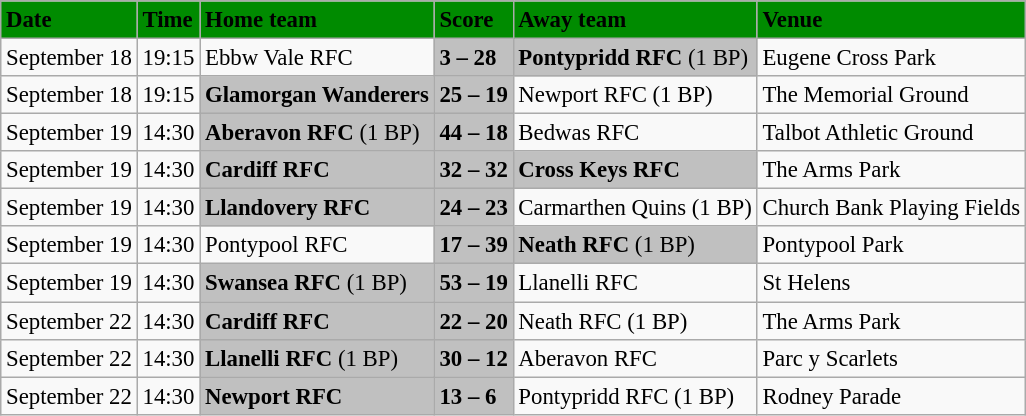<table class="wikitable" style="margin:0.5em auto; font-size:95%">
<tr bgcolor="#008B00">
<td><strong>Date</strong></td>
<td><strong>Time</strong></td>
<td><strong>Home team</strong></td>
<td><strong>Score</strong></td>
<td><strong>Away team</strong></td>
<td><strong>Venue</strong></td>
</tr>
<tr>
<td>September 18</td>
<td>19:15</td>
<td>Ebbw Vale RFC</td>
<td bgcolor="silver"><strong>3 – 28</strong></td>
<td bgcolor="silver"><strong>Pontypridd RFC</strong> (1 BP)</td>
<td>Eugene Cross Park</td>
</tr>
<tr>
<td>September 18</td>
<td>19:15</td>
<td bgcolor="silver"><strong>Glamorgan Wanderers</strong></td>
<td bgcolor="silver"><strong>25 – 19</strong></td>
<td>Newport RFC (1 BP)</td>
<td>The Memorial Ground</td>
</tr>
<tr>
<td>September 19</td>
<td>14:30</td>
<td bgcolor="silver"><strong>Aberavon RFC</strong> (1 BP)</td>
<td bgcolor="silver"><strong>44 – 18</strong></td>
<td>Bedwas RFC</td>
<td>Talbot Athletic Ground</td>
</tr>
<tr>
<td>September 19</td>
<td>14:30</td>
<td bgcolor="silver"><strong>Cardiff RFC</strong></td>
<td bgcolor="silver"><strong>32 – 32</strong></td>
<td bgcolor="silver"><strong>Cross Keys RFC</strong></td>
<td>The Arms Park</td>
</tr>
<tr>
<td>September 19</td>
<td>14:30</td>
<td bgcolor="silver"><strong>Llandovery RFC</strong></td>
<td bgcolor="silver"><strong>24 – 23</strong></td>
<td>Carmarthen Quins (1 BP)</td>
<td>Church Bank Playing Fields</td>
</tr>
<tr>
<td>September 19</td>
<td>14:30</td>
<td>Pontypool RFC</td>
<td bgcolor="silver"><strong>17 – 39</strong></td>
<td bgcolor="silver"><strong>Neath RFC</strong> (1 BP)</td>
<td>Pontypool Park</td>
</tr>
<tr>
<td>September 19</td>
<td>14:30</td>
<td bgcolor="silver"><strong>Swansea RFC</strong> (1 BP)</td>
<td bgcolor="silver"><strong>53 – 19</strong></td>
<td>Llanelli RFC</td>
<td>St Helens</td>
</tr>
<tr>
<td>September 22</td>
<td>14:30</td>
<td bgcolor="silver"><strong>Cardiff RFC</strong></td>
<td bgcolor="silver"><strong>22 – 20</strong></td>
<td>Neath RFC (1 BP)</td>
<td>The Arms Park</td>
</tr>
<tr>
<td>September 22</td>
<td>14:30</td>
<td bgcolor="silver"><strong>Llanelli RFC</strong> (1 BP)</td>
<td bgcolor="silver"><strong>30 – 12</strong></td>
<td>Aberavon RFC</td>
<td>Parc y Scarlets</td>
</tr>
<tr>
<td>September 22</td>
<td>14:30</td>
<td bgcolor="silver"><strong>Newport RFC</strong></td>
<td bgcolor="silver"><strong>13 – 6</strong></td>
<td>Pontypridd RFC (1 BP)</td>
<td>Rodney Parade</td>
</tr>
</table>
